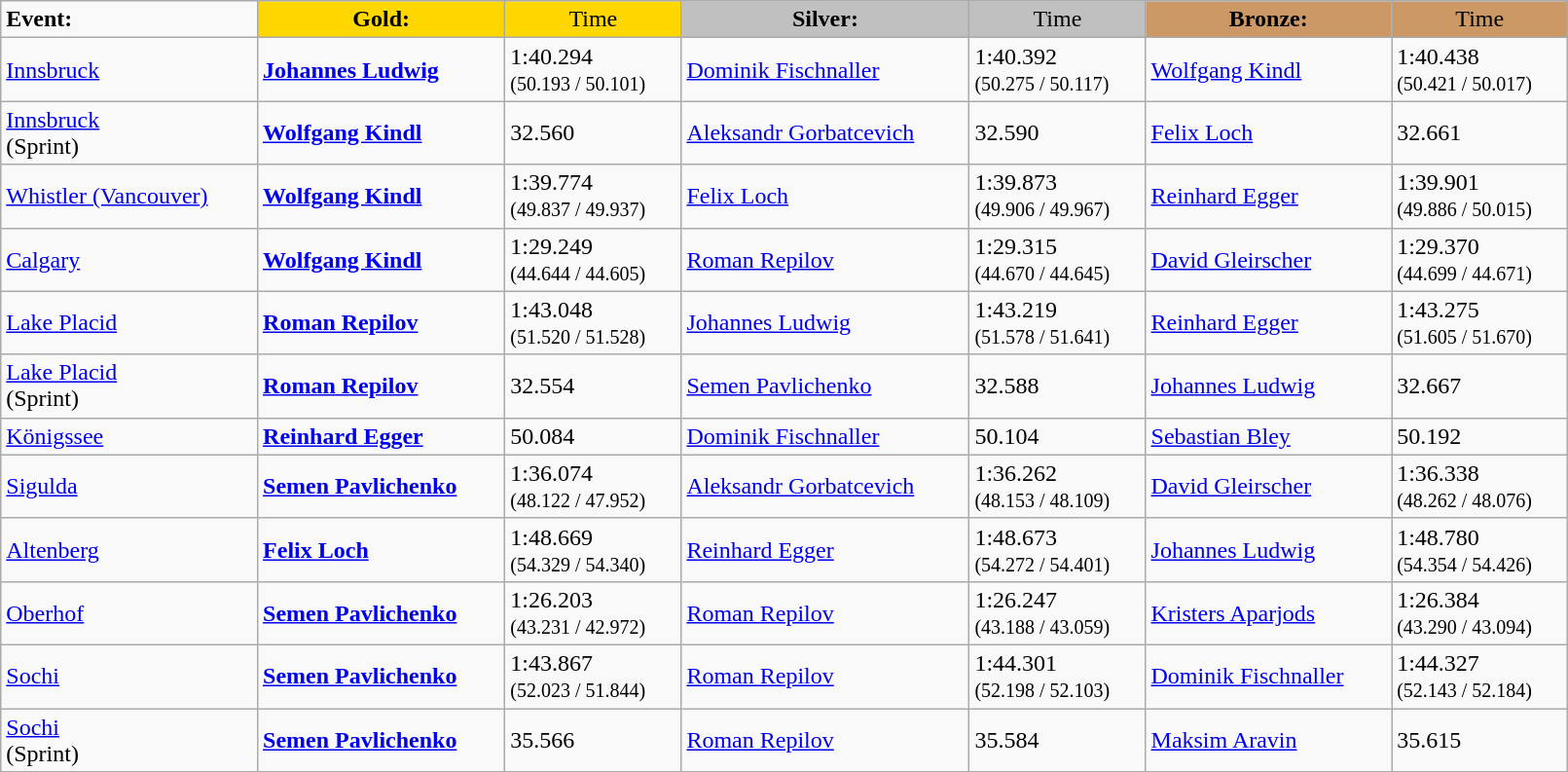<table class="wikitable" style="width:85%;">
<tr>
<td><strong>Event:</strong></td>
<td !  style="text-align:center; background:gold;"><strong>Gold:</strong></td>
<td !  style="text-align:center; background:gold;">Time</td>
<td !  style="text-align:center; background:silver;"><strong>Silver:</strong></td>
<td !  style="text-align:center; background:silver;">Time</td>
<td !  style="text-align:center; background:#c96;"><strong>Bronze:</strong></td>
<td !  style="text-align:center; background:#c96;">Time</td>
</tr>
<tr>
<td><a href='#'>Innsbruck</a></td>
<td><strong> <a href='#'>Johannes Ludwig</a></strong></td>
<td>1:40.294<br><small>(50.193 / 50.101)</small></td>
<td> <a href='#'>Dominik Fischnaller</a></td>
<td>1:40.392<br><small>(50.275 / 50.117)</small></td>
<td> <a href='#'>Wolfgang Kindl</a></td>
<td>1:40.438<br><small>(50.421 / 50.017)</small></td>
</tr>
<tr>
<td><a href='#'>Innsbruck</a><br>(Sprint)</td>
<td><strong> <a href='#'>Wolfgang Kindl</a></strong></td>
<td>32.560</td>
<td> <a href='#'>Aleksandr Gorbatcevich</a></td>
<td>32.590</td>
<td> <a href='#'>Felix Loch</a></td>
<td>32.661</td>
</tr>
<tr>
<td><a href='#'>Whistler (Vancouver)</a></td>
<td><strong> <a href='#'>Wolfgang Kindl</a></strong></td>
<td>1:39.774<br><small>(49.837 / 49.937)</small></td>
<td> <a href='#'>Felix Loch</a></td>
<td>1:39.873<br><small>(49.906 / 49.967)</small></td>
<td> <a href='#'>Reinhard Egger</a></td>
<td>1:39.901<br><small>(49.886 / 50.015)</small></td>
</tr>
<tr>
<td><a href='#'>Calgary</a></td>
<td><strong> <a href='#'>Wolfgang Kindl</a></strong></td>
<td>1:29.249<br><small>(44.644 / 44.605)</small></td>
<td> <a href='#'>Roman Repilov</a></td>
<td>1:29.315<br><small>(44.670 / 44.645)</small></td>
<td> <a href='#'>David Gleirscher</a></td>
<td>1:29.370<br><small>(44.699 / 44.671)</small></td>
</tr>
<tr>
<td><a href='#'>Lake Placid</a></td>
<td><strong> <a href='#'>Roman Repilov</a></strong></td>
<td>1:43.048<br><small>(51.520 / 51.528)</small></td>
<td> <a href='#'>Johannes Ludwig</a></td>
<td>1:43.219<br><small>(51.578 / 51.641)</small></td>
<td> <a href='#'>Reinhard Egger</a></td>
<td>1:43.275<br><small>(51.605 / 51.670)</small></td>
</tr>
<tr>
<td><a href='#'>Lake Placid</a><br>(Sprint)</td>
<td><strong> <a href='#'>Roman Repilov</a></strong></td>
<td>32.554</td>
<td> <a href='#'>Semen Pavlichenko</a></td>
<td>32.588</td>
<td> <a href='#'>Johannes Ludwig</a></td>
<td>32.667</td>
</tr>
<tr>
<td><a href='#'>Königssee</a></td>
<td><strong> <a href='#'>Reinhard Egger</a></strong></td>
<td>50.084</td>
<td> <a href='#'>Dominik Fischnaller</a></td>
<td>50.104</td>
<td> <a href='#'>Sebastian Bley</a></td>
<td>50.192</td>
</tr>
<tr>
<td><a href='#'>Sigulda</a></td>
<td><strong> <a href='#'>Semen Pavlichenko</a></strong></td>
<td>1:36.074<br><small>(48.122 / 47.952)</small></td>
<td> <a href='#'>Aleksandr Gorbatcevich</a></td>
<td>1:36.262<br><small>(48.153 / 48.109)</small></td>
<td> <a href='#'>David Gleirscher</a></td>
<td>1:36.338<br><small>(48.262 / 48.076)</small></td>
</tr>
<tr>
<td><a href='#'>Altenberg</a></td>
<td><strong> <a href='#'>Felix Loch</a></strong></td>
<td>1:48.669<br><small>(54.329 / 54.340)</small></td>
<td> <a href='#'>Reinhard Egger</a></td>
<td>1:48.673<br><small>(54.272 / 54.401)</small></td>
<td> <a href='#'>Johannes Ludwig</a></td>
<td>1:48.780<br><small>(54.354 / 54.426)</small></td>
</tr>
<tr>
<td><a href='#'>Oberhof</a></td>
<td><strong> <a href='#'>Semen Pavlichenko</a></strong></td>
<td>1:26.203<br><small>(43.231 / 42.972)</small></td>
<td> <a href='#'>Roman Repilov</a></td>
<td>1:26.247<br><small>(43.188 / 43.059)</small></td>
<td> <a href='#'>Kristers Aparjods</a></td>
<td>1:26.384<br><small>(43.290 / 43.094)</small></td>
</tr>
<tr>
<td><a href='#'>Sochi</a></td>
<td><strong> <a href='#'>Semen Pavlichenko</a></strong></td>
<td>1:43.867<br><small>(52.023 / 51.844)</small></td>
<td> <a href='#'>Roman Repilov</a></td>
<td>1:44.301<br><small>(52.198 / 52.103)</small></td>
<td> <a href='#'>Dominik Fischnaller</a></td>
<td>1:44.327<br><small>(52.143 / 52.184)</small></td>
</tr>
<tr>
<td><a href='#'>Sochi</a><br>(Sprint)</td>
<td><strong> <a href='#'>Semen Pavlichenko</a></strong></td>
<td>35.566</td>
<td> <a href='#'>Roman Repilov</a></td>
<td>35.584</td>
<td> <a href='#'>Maksim Aravin</a></td>
<td>35.615</td>
</tr>
</table>
